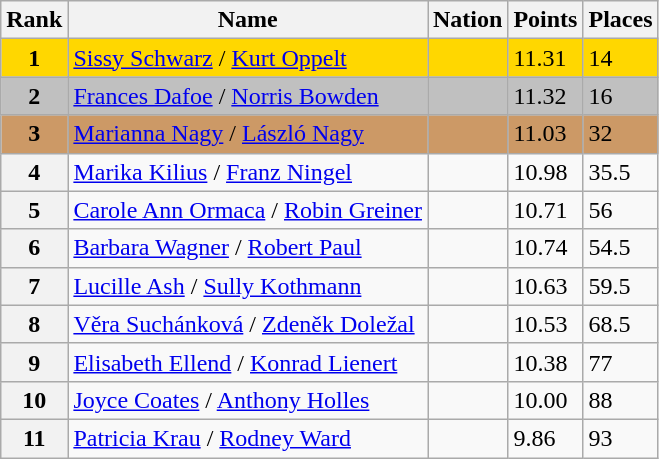<table class="wikitable">
<tr>
<th>Rank</th>
<th>Name</th>
<th>Nation</th>
<th>Points</th>
<th>Places</th>
</tr>
<tr bgcolor="gold">
<td align="center"><strong>1</strong></td>
<td><a href='#'>Sissy Schwarz</a> / <a href='#'>Kurt Oppelt</a></td>
<td></td>
<td>11.31</td>
<td>14</td>
</tr>
<tr bgcolor="silver">
<td align="center"><strong>2</strong></td>
<td><a href='#'>Frances Dafoe</a> / <a href='#'>Norris Bowden</a></td>
<td></td>
<td>11.32</td>
<td>16</td>
</tr>
<tr bgcolor="cc9966">
<td align="center"><strong>3</strong></td>
<td><a href='#'>Marianna Nagy</a> / <a href='#'>László Nagy</a></td>
<td></td>
<td>11.03</td>
<td>32</td>
</tr>
<tr>
<th>4</th>
<td><a href='#'>Marika Kilius</a> / <a href='#'>Franz Ningel</a></td>
<td></td>
<td>10.98</td>
<td>35.5</td>
</tr>
<tr>
<th>5</th>
<td><a href='#'>Carole Ann Ormaca</a> / <a href='#'>Robin Greiner</a></td>
<td></td>
<td>10.71</td>
<td>56</td>
</tr>
<tr>
<th>6</th>
<td><a href='#'>Barbara Wagner</a> / <a href='#'>Robert Paul</a></td>
<td></td>
<td>10.74</td>
<td>54.5</td>
</tr>
<tr>
<th>7</th>
<td><a href='#'>Lucille Ash</a> / <a href='#'>Sully Kothmann</a></td>
<td></td>
<td>10.63</td>
<td>59.5</td>
</tr>
<tr>
<th>8</th>
<td><a href='#'>Věra Suchánková</a> / <a href='#'>Zdeněk Doležal</a></td>
<td></td>
<td>10.53</td>
<td>68.5</td>
</tr>
<tr>
<th>9</th>
<td><a href='#'>Elisabeth Ellend</a> / <a href='#'>Konrad Lienert</a></td>
<td></td>
<td>10.38</td>
<td>77</td>
</tr>
<tr>
<th>10</th>
<td><a href='#'>Joyce Coates</a> / <a href='#'>Anthony Holles</a></td>
<td></td>
<td>10.00</td>
<td>88</td>
</tr>
<tr>
<th>11</th>
<td><a href='#'>Patricia Krau</a> / <a href='#'>Rodney Ward</a></td>
<td></td>
<td>9.86</td>
<td>93</td>
</tr>
</table>
